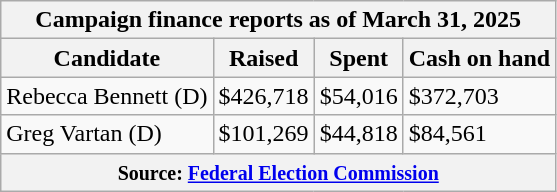<table class="wikitable sortable">
<tr>
<th colspan=4>Campaign finance reports as of March 31, 2025</th>
</tr>
<tr style="text-align:center;">
<th>Candidate</th>
<th>Raised</th>
<th>Spent</th>
<th>Cash on hand</th>
</tr>
<tr>
<td>Rebecca Bennett (D)</td>
<td>$426,718</td>
<td>$54,016</td>
<td>$372,703</td>
</tr>
<tr>
<td>Greg Vartan (D)</td>
<td>$101,269</td>
<td>$44,818</td>
<td>$84,561</td>
</tr>
<tr>
<th colspan="4"><small>Source: <a href='#'>Federal Election Commission</a></small></th>
</tr>
</table>
